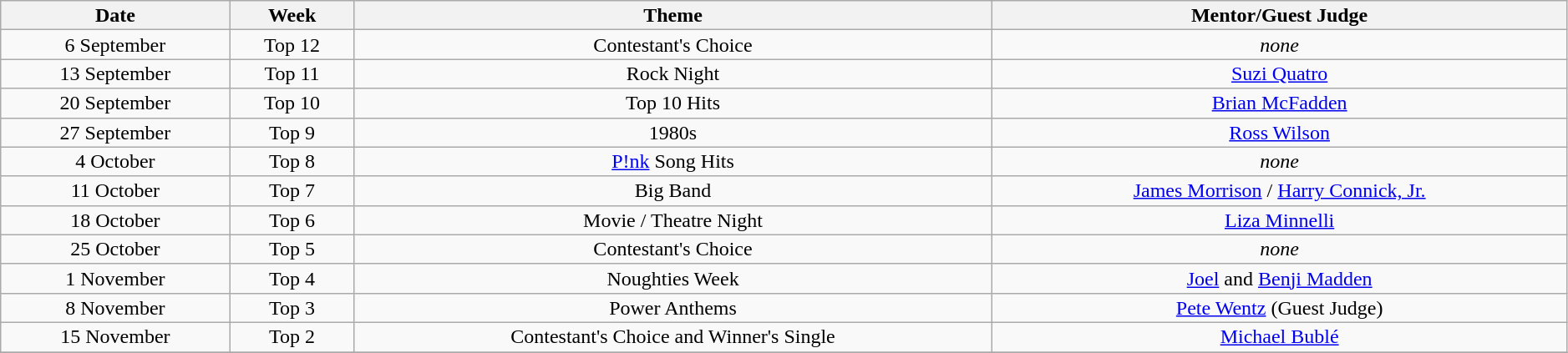<table class="wikitable plainrowheaders" style="text-align:center; line-height:16px; width:99%;">
<tr>
<th>Date</th>
<th>Week</th>
<th>Theme</th>
<th>Mentor/Guest Judge</th>
</tr>
<tr>
<td>6 September</td>
<td>Top 12</td>
<td>Contestant's Choice</td>
<td><em>none</em></td>
</tr>
<tr>
<td>13 September</td>
<td>Top 11</td>
<td>Rock Night</td>
<td><a href='#'>Suzi Quatro</a></td>
</tr>
<tr>
<td>20 September</td>
<td>Top 10</td>
<td>Top 10 Hits</td>
<td><a href='#'>Brian McFadden</a></td>
</tr>
<tr>
<td>27 September</td>
<td>Top 9</td>
<td>1980s</td>
<td><a href='#'>Ross Wilson</a></td>
</tr>
<tr>
<td>4 October</td>
<td>Top 8</td>
<td><a href='#'>P!nk</a> Song Hits</td>
<td><em>none</em></td>
</tr>
<tr>
<td>11 October</td>
<td>Top 7</td>
<td>Big Band</td>
<td><a href='#'>James Morrison</a> / <a href='#'>Harry Connick, Jr.</a></td>
</tr>
<tr>
<td>18 October</td>
<td>Top 6</td>
<td>Movie / Theatre Night</td>
<td><a href='#'>Liza Minnelli</a></td>
</tr>
<tr>
<td>25 October</td>
<td>Top 5</td>
<td>Contestant's Choice</td>
<td><em>none</em></td>
</tr>
<tr>
<td>1 November</td>
<td>Top 4</td>
<td>Noughties Week</td>
<td><a href='#'>Joel</a> and <a href='#'>Benji Madden</a></td>
</tr>
<tr>
<td>8 November</td>
<td>Top 3</td>
<td>Power Anthems</td>
<td><a href='#'>Pete Wentz</a> (Guest Judge)</td>
</tr>
<tr>
<td>15 November</td>
<td>Top 2</td>
<td>Contestant's Choice and Winner's Single</td>
<td><a href='#'>Michael Bublé</a></td>
</tr>
<tr>
</tr>
</table>
